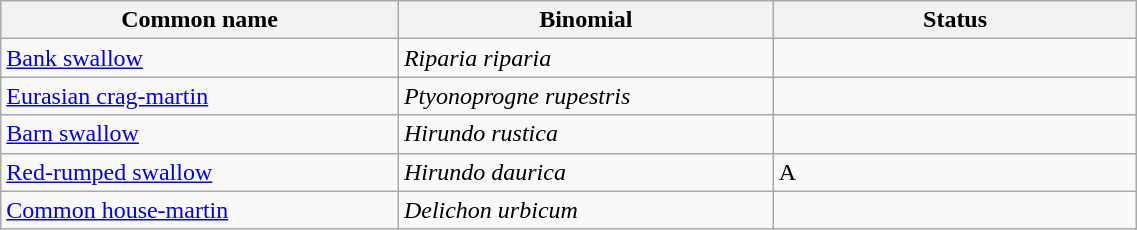<table width=60% class="wikitable">
<tr>
<th width=35%>Common name</th>
<th width=33%>Binomial</th>
<th width=32%>Status</th>
</tr>
<tr>
<td><a href='#'>Bank swallow</a></td>
<td><em>Riparia riparia</em></td>
<td></td>
</tr>
<tr>
<td><a href='#'>Eurasian crag-martin</a></td>
<td><em>Ptyonoprogne rupestris</em></td>
<td></td>
</tr>
<tr>
<td><a href='#'>Barn swallow</a></td>
<td><em>Hirundo rustica</em></td>
<td></td>
</tr>
<tr>
<td><a href='#'>Red-rumped swallow</a></td>
<td><em>Hirundo daurica</em></td>
<td>A</td>
</tr>
<tr>
<td><a href='#'>Common house-martin</a></td>
<td><em>Delichon urbicum</em></td>
<td></td>
</tr>
</table>
